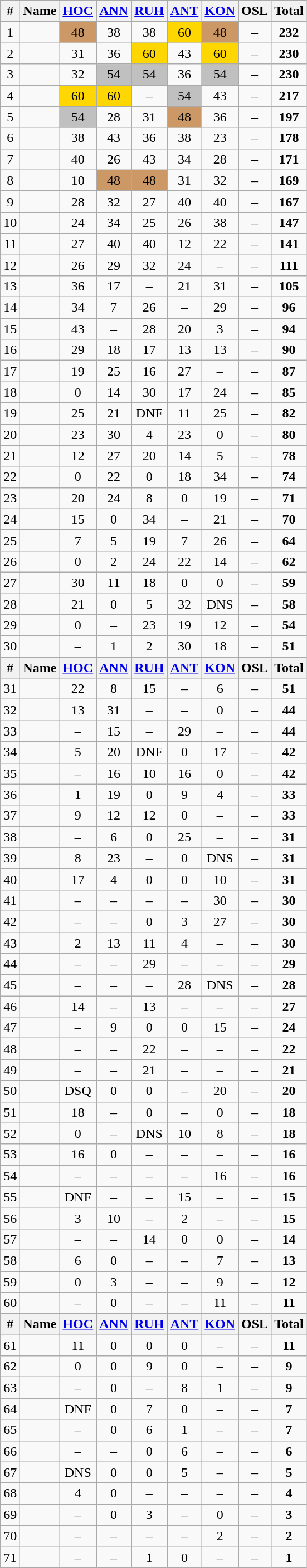<table class="wikitable sortable" style="text-align:center;">
<tr>
<th>#</th>
<th>Name</th>
<th><a href='#'>HOC</a></th>
<th><a href='#'>ANN</a></th>
<th><a href='#'>RUH</a></th>
<th><a href='#'>ANT</a></th>
<th><a href='#'>KON</a></th>
<th>OSL</th>
<th><strong>Total</strong> </th>
</tr>
<tr>
<td>1</td>
<td align="left"></td>
<td bgcolor="CC9966">48</td>
<td>38</td>
<td>38</td>
<td bgcolor="gold">60</td>
<td bgcolor="CC9966">48</td>
<td>–</td>
<td><strong>232</strong></td>
</tr>
<tr>
<td>2</td>
<td align="left"></td>
<td>31</td>
<td>36</td>
<td bgcolor="gold">60</td>
<td>43</td>
<td bgcolor="gold">60</td>
<td>–</td>
<td><strong>230</strong></td>
</tr>
<tr>
<td>3</td>
<td align="left"></td>
<td>32</td>
<td bgcolor="silver">54</td>
<td bgcolor="silver">54</td>
<td>36</td>
<td bgcolor="silver">54</td>
<td>–</td>
<td><strong>230</strong></td>
</tr>
<tr>
<td>4</td>
<td align="left"></td>
<td bgcolor="gold">60</td>
<td bgcolor="gold">60</td>
<td>–</td>
<td bgcolor="silver">54</td>
<td>43</td>
<td>–</td>
<td><strong>217</strong></td>
</tr>
<tr>
<td>5</td>
<td align="left"></td>
<td bgcolor="silver">54</td>
<td>28</td>
<td>31</td>
<td bgcolor="CC9966">48</td>
<td>36</td>
<td>–</td>
<td><strong>197</strong></td>
</tr>
<tr>
<td>6</td>
<td align="left"></td>
<td>38</td>
<td>43</td>
<td>36</td>
<td>38</td>
<td>23</td>
<td>–</td>
<td><strong>178</strong></td>
</tr>
<tr>
<td>7</td>
<td align="left"></td>
<td>40</td>
<td>26</td>
<td>43</td>
<td>34</td>
<td>28</td>
<td>–</td>
<td><strong>171</strong></td>
</tr>
<tr>
<td>8</td>
<td align="left"></td>
<td>10</td>
<td bgcolor="CC9966">48</td>
<td bgcolor="CC9966">48</td>
<td>31</td>
<td>32</td>
<td>–</td>
<td><strong>169</strong></td>
</tr>
<tr>
<td>9</td>
<td align="left"></td>
<td>28</td>
<td>32</td>
<td>27</td>
<td>40</td>
<td>40</td>
<td>–</td>
<td><strong>167</strong></td>
</tr>
<tr>
<td>10</td>
<td align="left"></td>
<td>24</td>
<td>34</td>
<td>25</td>
<td>26</td>
<td>38</td>
<td>–</td>
<td><strong>147</strong></td>
</tr>
<tr>
<td>11</td>
<td align="left"></td>
<td>27</td>
<td>40</td>
<td>40</td>
<td>12</td>
<td>22</td>
<td>–</td>
<td><strong>141</strong></td>
</tr>
<tr>
<td>12</td>
<td align="left"></td>
<td>26</td>
<td>29</td>
<td>32</td>
<td>24</td>
<td>–</td>
<td>–</td>
<td><strong>111</strong></td>
</tr>
<tr>
<td>13</td>
<td align="left"></td>
<td>36</td>
<td>17</td>
<td>–</td>
<td>21</td>
<td>31</td>
<td>–</td>
<td><strong>105</strong></td>
</tr>
<tr>
<td>14</td>
<td align="left"></td>
<td>34</td>
<td>7</td>
<td>26</td>
<td>–</td>
<td>29</td>
<td>–</td>
<td><strong>96</strong></td>
</tr>
<tr>
<td>15</td>
<td align="left"></td>
<td>43</td>
<td>–</td>
<td>28</td>
<td>20</td>
<td>3</td>
<td>–</td>
<td><strong>94</strong></td>
</tr>
<tr>
<td>16</td>
<td align="left"></td>
<td>29</td>
<td>18</td>
<td>17</td>
<td>13</td>
<td>13</td>
<td>–</td>
<td><strong>90</strong></td>
</tr>
<tr>
<td>17</td>
<td align="left"></td>
<td>19</td>
<td>25</td>
<td>16</td>
<td>27</td>
<td>–</td>
<td>–</td>
<td><strong>87</strong></td>
</tr>
<tr>
<td>18</td>
<td align="left"></td>
<td>0</td>
<td>14</td>
<td>30</td>
<td>17</td>
<td>24</td>
<td>–</td>
<td><strong>85</strong></td>
</tr>
<tr>
<td>19</td>
<td align="left"></td>
<td>25</td>
<td>21</td>
<td>DNF</td>
<td>11</td>
<td>25</td>
<td>–</td>
<td><strong>82</strong></td>
</tr>
<tr>
<td>20</td>
<td align="left"></td>
<td>23</td>
<td>30</td>
<td>4</td>
<td>23</td>
<td>0</td>
<td>–</td>
<td><strong>80</strong></td>
</tr>
<tr>
<td>21</td>
<td align="left"></td>
<td>12</td>
<td>27</td>
<td>20</td>
<td>14</td>
<td>5</td>
<td>–</td>
<td><strong>78</strong></td>
</tr>
<tr>
<td>22</td>
<td align="left"></td>
<td>0</td>
<td>22</td>
<td>0</td>
<td>18</td>
<td>34</td>
<td>–</td>
<td><strong>74</strong></td>
</tr>
<tr>
<td>23</td>
<td align="left"></td>
<td>20</td>
<td>24</td>
<td>8</td>
<td>0</td>
<td>19</td>
<td>–</td>
<td><strong>71</strong></td>
</tr>
<tr>
<td>24</td>
<td align="left"></td>
<td>15</td>
<td>0</td>
<td>34</td>
<td>–</td>
<td>21</td>
<td>–</td>
<td><strong>70</strong></td>
</tr>
<tr>
<td>25</td>
<td align="left"></td>
<td>7</td>
<td>5</td>
<td>19</td>
<td>7</td>
<td>26</td>
<td>–</td>
<td><strong>64</strong></td>
</tr>
<tr>
<td>26</td>
<td align="left"></td>
<td>0</td>
<td>2</td>
<td>24</td>
<td>22</td>
<td>14</td>
<td>–</td>
<td><strong>62</strong></td>
</tr>
<tr>
<td>27</td>
<td align="left"></td>
<td>30</td>
<td>11</td>
<td>18</td>
<td>0</td>
<td>0</td>
<td>–</td>
<td><strong>59</strong></td>
</tr>
<tr>
<td>28</td>
<td align="left"></td>
<td>21</td>
<td>0</td>
<td>5</td>
<td>32</td>
<td>DNS</td>
<td>–</td>
<td><strong>58</strong></td>
</tr>
<tr>
<td>29</td>
<td align="left"></td>
<td>0</td>
<td>–</td>
<td>23</td>
<td>19</td>
<td>12</td>
<td>–</td>
<td><strong>54</strong></td>
</tr>
<tr>
<td>30</td>
<td align="left"></td>
<td>–</td>
<td>1</td>
<td>2</td>
<td>30</td>
<td>18</td>
<td>–</td>
<td><strong>51</strong></td>
</tr>
<tr>
<th>#</th>
<th>Name</th>
<th><a href='#'>HOC</a></th>
<th><a href='#'>ANN</a></th>
<th><a href='#'>RUH</a></th>
<th><a href='#'>ANT</a></th>
<th><a href='#'>KON</a></th>
<th>OSL</th>
<th><strong>Total</strong></th>
</tr>
<tr>
<td>31</td>
<td align="left"></td>
<td>22</td>
<td>8</td>
<td>15</td>
<td>–</td>
<td>6</td>
<td>–</td>
<td><strong>51</strong></td>
</tr>
<tr>
<td>32</td>
<td align="left"></td>
<td>13</td>
<td>31</td>
<td>–</td>
<td>–</td>
<td>0</td>
<td>–</td>
<td><strong>44</strong></td>
</tr>
<tr>
<td>33</td>
<td align="left"></td>
<td>–</td>
<td>15</td>
<td>–</td>
<td>29</td>
<td>–</td>
<td>–</td>
<td><strong>44</strong></td>
</tr>
<tr>
<td>34</td>
<td align="left"></td>
<td>5</td>
<td>20</td>
<td>DNF</td>
<td>0</td>
<td>17</td>
<td>–</td>
<td><strong>42</strong></td>
</tr>
<tr>
<td>35</td>
<td align="left"></td>
<td>–</td>
<td>16</td>
<td>10</td>
<td>16</td>
<td>0</td>
<td>–</td>
<td><strong>42</strong></td>
</tr>
<tr>
<td>36</td>
<td align="left"></td>
<td>1</td>
<td>19</td>
<td>0</td>
<td>9</td>
<td>4</td>
<td>–</td>
<td><strong>33</strong></td>
</tr>
<tr>
<td>37</td>
<td align="left"></td>
<td>9</td>
<td>12</td>
<td>12</td>
<td>0</td>
<td>–</td>
<td>–</td>
<td><strong>33</strong></td>
</tr>
<tr>
<td>38</td>
<td align="left"></td>
<td>–</td>
<td>6</td>
<td>0</td>
<td>25</td>
<td>–</td>
<td>–</td>
<td><strong>31</strong></td>
</tr>
<tr>
<td>39</td>
<td align="left"></td>
<td>8</td>
<td>23</td>
<td>–</td>
<td>0</td>
<td>DNS</td>
<td>–</td>
<td><strong>31</strong></td>
</tr>
<tr>
<td>40</td>
<td align="left"></td>
<td>17</td>
<td>4</td>
<td>0</td>
<td>0</td>
<td>10</td>
<td>–</td>
<td><strong>31</strong></td>
</tr>
<tr>
<td>41</td>
<td align="left"></td>
<td>–</td>
<td>–</td>
<td>–</td>
<td>–</td>
<td>30</td>
<td>–</td>
<td><strong>30</strong></td>
</tr>
<tr>
<td>42</td>
<td align="left"></td>
<td>–</td>
<td>–</td>
<td>0</td>
<td>3</td>
<td>27</td>
<td>–</td>
<td><strong>30</strong></td>
</tr>
<tr>
<td>43</td>
<td align="left"></td>
<td>2</td>
<td>13</td>
<td>11</td>
<td>4</td>
<td>–</td>
<td>–</td>
<td><strong>30</strong></td>
</tr>
<tr>
<td>44</td>
<td align="left"></td>
<td>–</td>
<td>–</td>
<td>29</td>
<td>–</td>
<td>–</td>
<td>–</td>
<td><strong>29</strong></td>
</tr>
<tr>
<td>45</td>
<td align="left"></td>
<td>–</td>
<td>–</td>
<td>–</td>
<td>28</td>
<td>DNS</td>
<td>–</td>
<td><strong>28</strong></td>
</tr>
<tr>
<td>46</td>
<td align="left"></td>
<td>14</td>
<td>–</td>
<td>13</td>
<td>–</td>
<td>–</td>
<td>–</td>
<td><strong>27</strong></td>
</tr>
<tr>
<td>47</td>
<td align="left"></td>
<td>–</td>
<td>9</td>
<td>0</td>
<td>0</td>
<td>15</td>
<td>–</td>
<td><strong>24</strong></td>
</tr>
<tr>
<td>48</td>
<td align="left"></td>
<td>–</td>
<td>–</td>
<td>22</td>
<td>–</td>
<td>–</td>
<td>–</td>
<td><strong>22</strong></td>
</tr>
<tr>
<td>49</td>
<td align="left"></td>
<td>–</td>
<td>–</td>
<td>21</td>
<td>–</td>
<td>–</td>
<td>–</td>
<td><strong>21</strong></td>
</tr>
<tr>
<td>50</td>
<td align="left"></td>
<td>DSQ</td>
<td>0</td>
<td>0</td>
<td>–</td>
<td>20</td>
<td>–</td>
<td><strong>20</strong></td>
</tr>
<tr>
<td>51</td>
<td align="left"></td>
<td>18</td>
<td>–</td>
<td>0</td>
<td>–</td>
<td>0</td>
<td>–</td>
<td><strong>18</strong></td>
</tr>
<tr>
<td>52</td>
<td align="left"></td>
<td>0</td>
<td>–</td>
<td>DNS</td>
<td>10</td>
<td>8</td>
<td>–</td>
<td><strong>18</strong></td>
</tr>
<tr>
<td>53</td>
<td align="left"></td>
<td>16</td>
<td>0</td>
<td>–</td>
<td>–</td>
<td>–</td>
<td>–</td>
<td><strong>16</strong></td>
</tr>
<tr>
<td>54</td>
<td align="left"></td>
<td>–</td>
<td>–</td>
<td>–</td>
<td>–</td>
<td>16</td>
<td>–</td>
<td><strong>16</strong></td>
</tr>
<tr>
<td>55</td>
<td align="left"></td>
<td>DNF</td>
<td>–</td>
<td>–</td>
<td>15</td>
<td>–</td>
<td>–</td>
<td><strong>15</strong></td>
</tr>
<tr>
<td>56</td>
<td align="left"></td>
<td>3</td>
<td>10</td>
<td>–</td>
<td>2</td>
<td>–</td>
<td>–</td>
<td><strong>15</strong></td>
</tr>
<tr>
<td>57</td>
<td align="left"></td>
<td>–</td>
<td>–</td>
<td>14</td>
<td>0</td>
<td>0</td>
<td>–</td>
<td><strong>14</strong></td>
</tr>
<tr>
<td>58</td>
<td align="left"></td>
<td>6</td>
<td>0</td>
<td>–</td>
<td>–</td>
<td>7</td>
<td>–</td>
<td><strong>13</strong></td>
</tr>
<tr>
<td>59</td>
<td align="left"></td>
<td>0</td>
<td>3</td>
<td>–</td>
<td>–</td>
<td>9</td>
<td>–</td>
<td><strong>12</strong></td>
</tr>
<tr>
<td>60</td>
<td align="left"></td>
<td>–</td>
<td>0</td>
<td>–</td>
<td>–</td>
<td>11</td>
<td>–</td>
<td><strong>11</strong></td>
</tr>
<tr>
<th>#</th>
<th>Name</th>
<th><a href='#'>HOC</a></th>
<th><a href='#'>ANN</a></th>
<th><a href='#'>RUH</a></th>
<th><a href='#'>ANT</a></th>
<th><a href='#'>KON</a></th>
<th>OSL</th>
<th><strong>Total</strong></th>
</tr>
<tr>
<td>61</td>
<td align="left"></td>
<td>11</td>
<td>0</td>
<td>0</td>
<td>0</td>
<td>–</td>
<td>–</td>
<td><strong>11</strong></td>
</tr>
<tr>
<td>62</td>
<td align="left"></td>
<td>0</td>
<td>0</td>
<td>9</td>
<td>0</td>
<td>–</td>
<td>–</td>
<td><strong>9</strong></td>
</tr>
<tr>
<td>63</td>
<td align="left"></td>
<td>–</td>
<td>0</td>
<td>–</td>
<td>8</td>
<td>1</td>
<td>–</td>
<td><strong>9</strong></td>
</tr>
<tr>
<td>64</td>
<td align="left"></td>
<td>DNF</td>
<td>0</td>
<td>7</td>
<td>0</td>
<td>–</td>
<td>–</td>
<td><strong>7</strong></td>
</tr>
<tr>
<td>65</td>
<td align="left"></td>
<td>–</td>
<td>0</td>
<td>6</td>
<td>1</td>
<td>–</td>
<td>–</td>
<td><strong>7</strong></td>
</tr>
<tr>
<td>66</td>
<td align="left"></td>
<td>–</td>
<td>–</td>
<td>0</td>
<td>6</td>
<td>–</td>
<td>–</td>
<td><strong>6</strong></td>
</tr>
<tr>
<td>67</td>
<td align="left"></td>
<td>DNS</td>
<td>0</td>
<td>0</td>
<td>5</td>
<td>–</td>
<td>–</td>
<td><strong>5</strong></td>
</tr>
<tr>
<td>68</td>
<td align="left"></td>
<td>4</td>
<td>0</td>
<td>–</td>
<td>–</td>
<td>–</td>
<td>–</td>
<td><strong>4</strong></td>
</tr>
<tr>
<td>69</td>
<td align="left"></td>
<td>–</td>
<td>0</td>
<td>3</td>
<td>–</td>
<td>0</td>
<td>–</td>
<td><strong>3</strong></td>
</tr>
<tr>
<td>70</td>
<td align="left"></td>
<td>–</td>
<td>–</td>
<td>–</td>
<td>–</td>
<td>2</td>
<td>–</td>
<td><strong>2</strong></td>
</tr>
<tr>
<td>71</td>
<td align="left"></td>
<td>–</td>
<td>–</td>
<td>1</td>
<td>0</td>
<td>–</td>
<td>–</td>
<td><strong>1</strong></td>
</tr>
</table>
